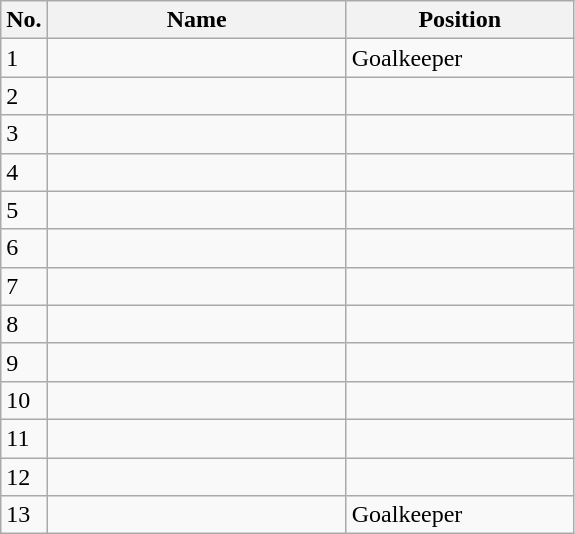<table class=wikitable sortable style=font-size:100%; text-align:center;>
<tr>
<th>No.</th>
<th style=width:12em>Name</th>
<th style=width:9em>Position</th>
</tr>
<tr>
<td>1</td>
<td align=left></td>
<td>Goalkeeper</td>
</tr>
<tr>
<td>2</td>
<td align=left></td>
<td></td>
</tr>
<tr>
<td>3</td>
<td align=left></td>
<td></td>
</tr>
<tr>
<td>4</td>
<td align=left></td>
<td></td>
</tr>
<tr>
<td>5</td>
<td align=left></td>
<td></td>
</tr>
<tr>
<td>6</td>
<td align=left></td>
<td></td>
</tr>
<tr>
<td>7</td>
<td align=left></td>
<td></td>
</tr>
<tr>
<td>8</td>
<td align=left></td>
<td></td>
</tr>
<tr>
<td>9</td>
<td align=left></td>
<td></td>
</tr>
<tr>
<td>10</td>
<td align=left></td>
<td></td>
</tr>
<tr>
<td>11</td>
<td align=left></td>
<td></td>
</tr>
<tr>
<td>12</td>
<td align=left></td>
<td></td>
</tr>
<tr>
<td>13</td>
<td align=left></td>
<td>Goalkeeper</td>
</tr>
</table>
